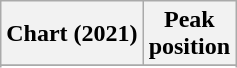<table class="wikitable sortable plainrowheaders" style="text-align:center">
<tr>
<th scope="col">Chart (2021)</th>
<th scope="col">Peak<br>position</th>
</tr>
<tr>
</tr>
<tr>
</tr>
<tr>
</tr>
<tr>
</tr>
<tr>
</tr>
<tr>
</tr>
</table>
